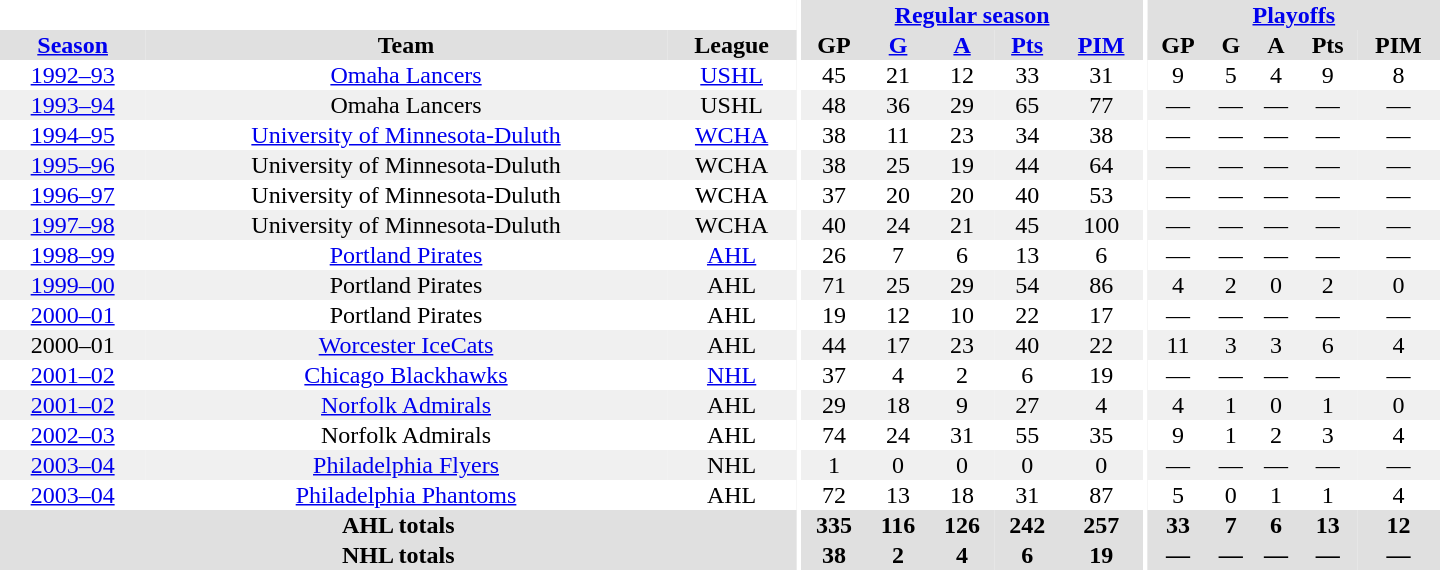<table border="0" cellpadding="1" cellspacing="0" style="text-align:center; width:60em">
<tr bgcolor="#e0e0e0">
<th colspan="3" bgcolor="#ffffff"></th>
<th rowspan="100" bgcolor="#ffffff"></th>
<th colspan="5"><a href='#'>Regular season</a></th>
<th rowspan="100" bgcolor="#ffffff"></th>
<th colspan="5"><a href='#'>Playoffs</a></th>
</tr>
<tr bgcolor="#e0e0e0">
<th><a href='#'>Season</a></th>
<th>Team</th>
<th>League</th>
<th>GP</th>
<th><a href='#'>G</a></th>
<th><a href='#'>A</a></th>
<th><a href='#'>Pts</a></th>
<th><a href='#'>PIM</a></th>
<th>GP</th>
<th>G</th>
<th>A</th>
<th>Pts</th>
<th>PIM</th>
</tr>
<tr>
<td><a href='#'>1992–93</a></td>
<td><a href='#'>Omaha Lancers</a></td>
<td><a href='#'>USHL</a></td>
<td>45</td>
<td>21</td>
<td>12</td>
<td>33</td>
<td>31</td>
<td>9</td>
<td>5</td>
<td>4</td>
<td>9</td>
<td>8</td>
</tr>
<tr bgcolor="#f0f0f0">
<td><a href='#'>1993–94</a></td>
<td>Omaha Lancers</td>
<td>USHL</td>
<td>48</td>
<td>36</td>
<td>29</td>
<td>65</td>
<td>77</td>
<td>—</td>
<td>—</td>
<td>—</td>
<td>—</td>
<td>—</td>
</tr>
<tr>
<td><a href='#'>1994–95</a></td>
<td><a href='#'>University of Minnesota-Duluth</a></td>
<td><a href='#'>WCHA</a></td>
<td>38</td>
<td>11</td>
<td>23</td>
<td>34</td>
<td>38</td>
<td>—</td>
<td>—</td>
<td>—</td>
<td>—</td>
<td>—</td>
</tr>
<tr bgcolor="#f0f0f0">
<td><a href='#'>1995–96</a></td>
<td>University of Minnesota-Duluth</td>
<td>WCHA</td>
<td>38</td>
<td>25</td>
<td>19</td>
<td>44</td>
<td>64</td>
<td>—</td>
<td>—</td>
<td>—</td>
<td>—</td>
<td>—</td>
</tr>
<tr>
<td><a href='#'>1996–97</a></td>
<td>University of Minnesota-Duluth</td>
<td>WCHA</td>
<td>37</td>
<td>20</td>
<td>20</td>
<td>40</td>
<td>53</td>
<td>—</td>
<td>—</td>
<td>—</td>
<td>—</td>
<td>—</td>
</tr>
<tr bgcolor="#f0f0f0">
<td><a href='#'>1997–98</a></td>
<td>University of Minnesota-Duluth</td>
<td>WCHA</td>
<td>40</td>
<td>24</td>
<td>21</td>
<td>45</td>
<td>100</td>
<td>—</td>
<td>—</td>
<td>—</td>
<td>—</td>
<td>—</td>
</tr>
<tr>
<td><a href='#'>1998–99</a></td>
<td><a href='#'>Portland Pirates</a></td>
<td><a href='#'>AHL</a></td>
<td>26</td>
<td>7</td>
<td>6</td>
<td>13</td>
<td>6</td>
<td>—</td>
<td>—</td>
<td>—</td>
<td>—</td>
<td>—</td>
</tr>
<tr bgcolor="#f0f0f0">
<td><a href='#'>1999–00</a></td>
<td>Portland Pirates</td>
<td>AHL</td>
<td>71</td>
<td>25</td>
<td>29</td>
<td>54</td>
<td>86</td>
<td>4</td>
<td>2</td>
<td>0</td>
<td>2</td>
<td>0</td>
</tr>
<tr>
<td><a href='#'>2000–01</a></td>
<td>Portland Pirates</td>
<td>AHL</td>
<td>19</td>
<td>12</td>
<td>10</td>
<td>22</td>
<td>17</td>
<td>—</td>
<td>—</td>
<td>—</td>
<td>—</td>
<td>—</td>
</tr>
<tr bgcolor="#f0f0f0">
<td>2000–01</td>
<td><a href='#'>Worcester IceCats</a></td>
<td>AHL</td>
<td>44</td>
<td>17</td>
<td>23</td>
<td>40</td>
<td>22</td>
<td>11</td>
<td>3</td>
<td>3</td>
<td>6</td>
<td>4</td>
</tr>
<tr>
<td><a href='#'>2001–02</a></td>
<td><a href='#'>Chicago Blackhawks</a></td>
<td><a href='#'>NHL</a></td>
<td>37</td>
<td>4</td>
<td>2</td>
<td>6</td>
<td>19</td>
<td>—</td>
<td>—</td>
<td>—</td>
<td>—</td>
<td>—</td>
</tr>
<tr bgcolor="#f0f0f0">
<td><a href='#'>2001–02</a></td>
<td><a href='#'>Norfolk Admirals</a></td>
<td>AHL</td>
<td>29</td>
<td>18</td>
<td>9</td>
<td>27</td>
<td>4</td>
<td>4</td>
<td>1</td>
<td>0</td>
<td>1</td>
<td>0</td>
</tr>
<tr>
<td><a href='#'>2002–03</a></td>
<td>Norfolk Admirals</td>
<td>AHL</td>
<td>74</td>
<td>24</td>
<td>31</td>
<td>55</td>
<td>35</td>
<td>9</td>
<td>1</td>
<td>2</td>
<td>3</td>
<td>4</td>
</tr>
<tr bgcolor="#f0f0f0">
<td><a href='#'>2003–04</a></td>
<td><a href='#'>Philadelphia Flyers</a></td>
<td>NHL</td>
<td>1</td>
<td>0</td>
<td>0</td>
<td>0</td>
<td>0</td>
<td>—</td>
<td>—</td>
<td>—</td>
<td>—</td>
<td>—</td>
</tr>
<tr>
<td><a href='#'>2003–04</a></td>
<td><a href='#'>Philadelphia Phantoms</a></td>
<td>AHL</td>
<td>72</td>
<td>13</td>
<td>18</td>
<td>31</td>
<td>87</td>
<td>5</td>
<td>0</td>
<td>1</td>
<td>1</td>
<td>4</td>
</tr>
<tr bgcolor="#e0e0e0">
<th colspan="3">AHL totals</th>
<th>335</th>
<th>116</th>
<th>126</th>
<th>242</th>
<th>257</th>
<th>33</th>
<th>7</th>
<th>6</th>
<th>13</th>
<th>12</th>
</tr>
<tr bgcolor="#e0e0e0">
<th colspan="3">NHL totals</th>
<th>38</th>
<th>2</th>
<th>4</th>
<th>6</th>
<th>19</th>
<th>—</th>
<th>—</th>
<th>—</th>
<th>—</th>
<th>—</th>
</tr>
</table>
